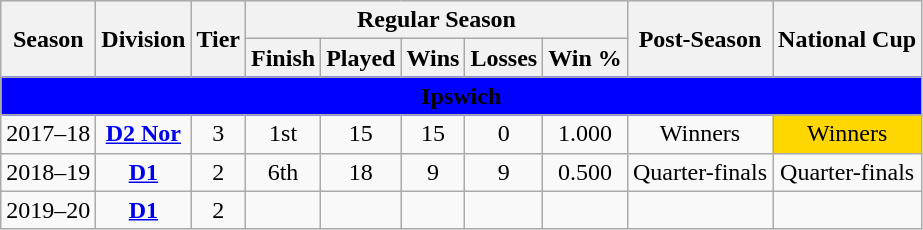<table class="wikitable" style="font-size:100%;">
<tr bgcolor="#efefef">
<th rowspan="2">Season</th>
<th rowspan="2">Division</th>
<th rowspan="2">Tier</th>
<th colspan="5">Regular Season</th>
<th rowspan="2">Post-Season</th>
<th rowspan="2">National Cup</th>
</tr>
<tr>
<th>Finish</th>
<th>Played</th>
<th>Wins</th>
<th>Losses</th>
<th>Win %</th>
</tr>
<tr>
<td colspan="13" align=center bgcolor="blue"><span><strong>Ipswich</strong></span></td>
</tr>
<tr>
<td style="text-align:center;">2017–18</td>
<td style="text-align:center;"><strong><a href='#'>D2 Nor</a></strong></td>
<td style="text-align:center;">3</td>
<td style="text-align:center;">1st</td>
<td style="text-align:center;">15</td>
<td style="text-align:center;">15</td>
<td style="text-align:center;">0</td>
<td style="text-align:center;">1.000</td>
<td style="text-align:center;">Winners</td>
<td style="text-align:center;"bgcolor=gold>Winners</td>
</tr>
<tr>
<td style="text-align:center;">2018–19</td>
<td style="text-align:center;"><strong><a href='#'>D1</a></strong></td>
<td style="text-align:center;">2</td>
<td style="text-align:center;">6th</td>
<td style="text-align:center;">18</td>
<td style="text-align:center;">9</td>
<td style="text-align:center;">9</td>
<td style="text-align:center;">0.500</td>
<td style="text-align:center;">Quarter-finals</td>
<td style="text-align:center;">Quarter-finals</td>
</tr>
<tr>
<td style="text-align:center;">2019–20</td>
<td style="text-align:center;"><strong><a href='#'>D1</a></strong></td>
<td style="text-align:center;">2</td>
<td style="text-align:center;"></td>
<td style="text-align:center;"></td>
<td style="text-align:center;"></td>
<td style="text-align:center;"></td>
<td style="text-align:center;"></td>
<td style="text-align:center;"></td>
<td style="text-align:center;"></td>
</tr>
</table>
